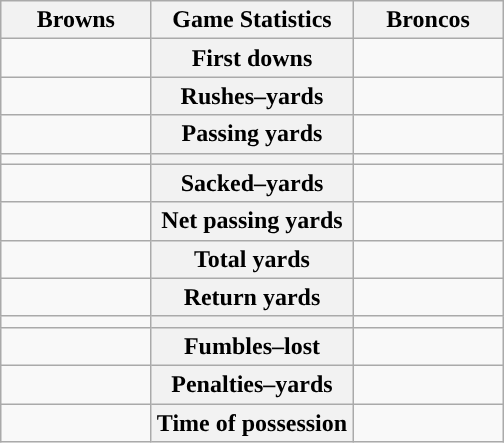<table class="wikitable" style="margin: 1em auto 1em auto">
<tr>
<th style="width:30%;">Browns</th>
<th style="width:40%;">Game Statistics</th>
<th style="width:30%;">Broncos</th>
</tr>
<tr>
<td style="text-align:right;"></td>
<th>First downs</th>
<td></td>
</tr>
<tr>
<td style="text-align:right;"></td>
<th>Rushes–yards</th>
<td></td>
</tr>
<tr>
<td style="text-align:right;"></td>
<th>Passing yards</th>
<td></td>
</tr>
<tr>
<td style="text-align:right;"></td>
<th></th>
<td></td>
</tr>
<tr>
<td style="text-align:right;"></td>
<th>Sacked–yards</th>
<td></td>
</tr>
<tr>
<td style="text-align:right;"></td>
<th>Net passing yards</th>
<td></td>
</tr>
<tr>
<td style="text-align:right;"></td>
<th>Total yards</th>
<td></td>
</tr>
<tr>
<td style="text-align:right;"></td>
<th>Return yards</th>
<td></td>
</tr>
<tr>
<td style="text-align:right;"></td>
<th></th>
<td></td>
</tr>
<tr>
<td style="text-align:right;"></td>
<th>Fumbles–lost</th>
<td></td>
</tr>
<tr>
<td style="text-align:right;"></td>
<th>Penalties–yards</th>
<td></td>
</tr>
<tr>
<td style="text-align:right;"></td>
<th>Time of possession</th>
<td></td>
</tr>
</table>
